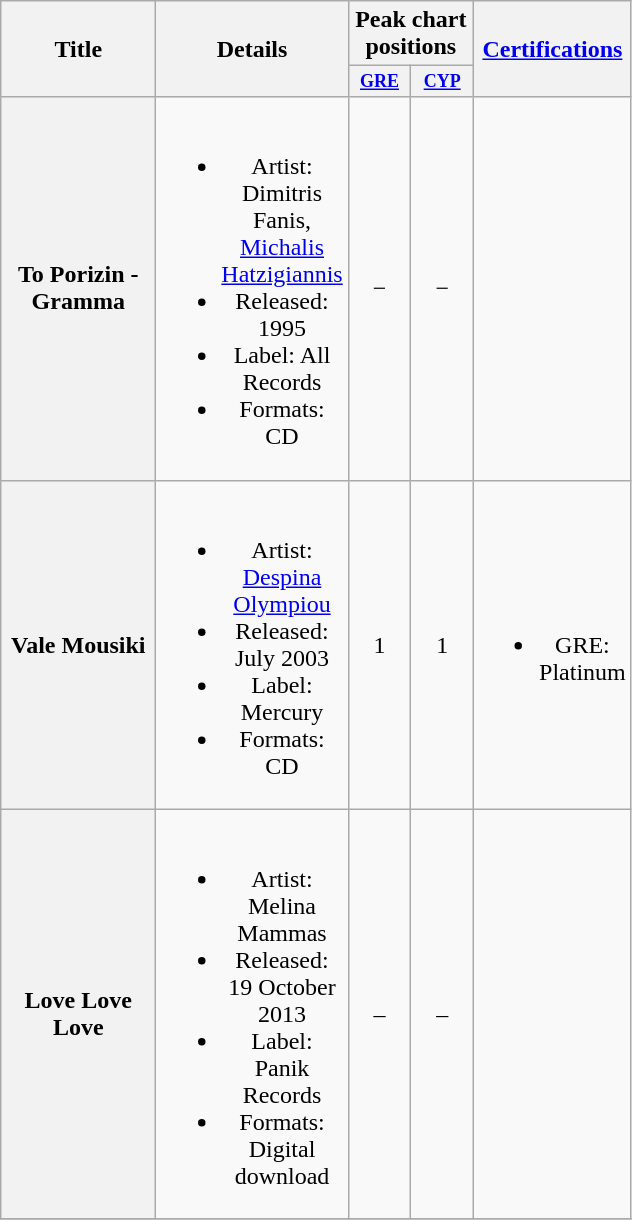<table class="wikitable plainrowheaders" style="text-align:center;">
<tr>
<th scope="col" rowspan="2" style="width:6em;">Title</th>
<th scope="col" rowspan="2" style="width:6em;">Details</th>
<th scope="col" colspan="2">Peak chart positions</th>
<th scope="col" rowspan="2" style="width:6em;"><a href='#'>Certifications</a></th>
</tr>
<tr>
<th style="width:3em;font-size:75%"><a href='#'>GRE</a></th>
<th style="width:3em;font-size:75%"><a href='#'>CYP</a></th>
</tr>
<tr>
<th scope="row">To Porizin - Gramma</th>
<td><br><ul><li>Artist: Dimitris Fanis, <a href='#'>Michalis Hatzigiannis</a></li><li>Released: 1995</li><li>Label: All Records</li><li>Formats: CD</li></ul></td>
<td>−</td>
<td>−</td>
<td></td>
</tr>
<tr>
<th scope="row">Vale Mousiki</th>
<td><br><ul><li>Artist: <a href='#'>Despina Olympiou</a></li><li>Released: July 2003</li><li>Label: Mercury</li><li>Formats: CD</li></ul></td>
<td>1</td>
<td>1</td>
<td><br><ul><li>GRE: Platinum</li></ul></td>
</tr>
<tr>
<th scope="row">Love Love Love</th>
<td><br><ul><li>Artist: Melina Mammas</li><li>Released: 19 October 2013</li><li>Label: Panik Records</li><li>Formats: Digital download</li></ul></td>
<td>–</td>
<td>–</td>
<td></td>
</tr>
<tr>
</tr>
</table>
